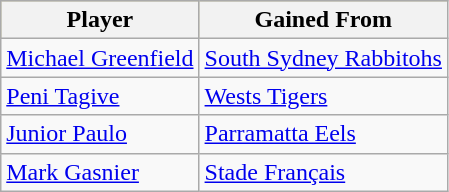<table class="wikitable">
<tr bgcolor=#bdb76b>
<th>Player</th>
<th>Gained From</th>
</tr>
<tr>
<td><a href='#'>Michael Greenfield</a></td>
<td><a href='#'>South Sydney Rabbitohs</a></td>
</tr>
<tr>
<td><a href='#'>Peni Tagive</a></td>
<td><a href='#'>Wests Tigers</a></td>
</tr>
<tr>
<td><a href='#'>Junior Paulo</a></td>
<td><a href='#'>Parramatta Eels</a></td>
</tr>
<tr>
<td><a href='#'>Mark Gasnier</a></td>
<td><a href='#'>Stade Français</a></td>
</tr>
</table>
